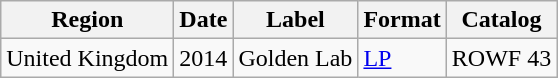<table class="wikitable">
<tr>
<th>Region</th>
<th>Date</th>
<th>Label</th>
<th>Format</th>
<th>Catalog</th>
</tr>
<tr>
<td>United Kingdom</td>
<td>2014</td>
<td>Golden Lab</td>
<td><a href='#'>LP</a></td>
<td>ROWF 43</td>
</tr>
</table>
